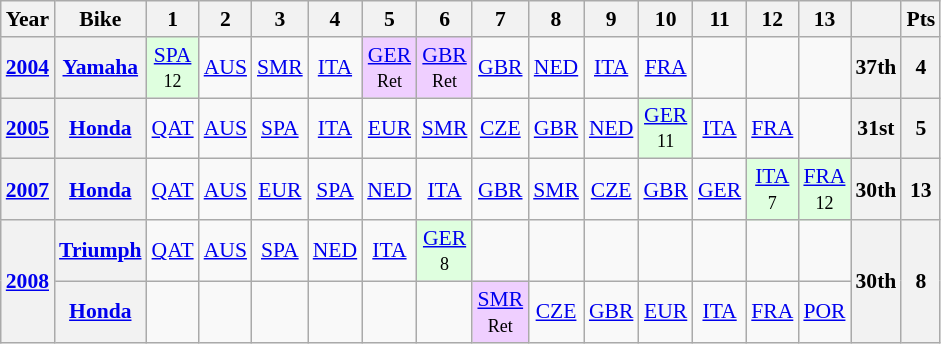<table class="wikitable" style="text-align:center; font-size:90%">
<tr>
<th>Year</th>
<th>Bike</th>
<th>1</th>
<th>2</th>
<th>3</th>
<th>4</th>
<th>5</th>
<th>6</th>
<th>7</th>
<th>8</th>
<th>9</th>
<th>10</th>
<th>11</th>
<th>12</th>
<th>13</th>
<th></th>
<th>Pts</th>
</tr>
<tr>
<th><a href='#'>2004</a></th>
<th><a href='#'>Yamaha</a></th>
<td style="background:#DFFFDF;"><a href='#'>SPA</a><br><small>12</small></td>
<td><a href='#'>AUS</a></td>
<td><a href='#'>SMR</a></td>
<td><a href='#'>ITA</a></td>
<td style="background:#EFCFFF;"><a href='#'>GER</a><br><small>Ret</small></td>
<td style="background:#EFCFFF;"><a href='#'>GBR</a><br><small>Ret</small></td>
<td><a href='#'>GBR</a></td>
<td><a href='#'>NED</a></td>
<td><a href='#'>ITA</a></td>
<td><a href='#'>FRA</a></td>
<td></td>
<td></td>
<td></td>
<th>37th</th>
<th>4</th>
</tr>
<tr>
<th><a href='#'>2005</a></th>
<th><a href='#'>Honda</a></th>
<td><a href='#'>QAT</a></td>
<td><a href='#'>AUS</a></td>
<td><a href='#'>SPA</a></td>
<td><a href='#'>ITA</a></td>
<td><a href='#'>EUR</a></td>
<td><a href='#'>SMR</a></td>
<td><a href='#'>CZE</a></td>
<td><a href='#'>GBR</a></td>
<td><a href='#'>NED</a></td>
<td style="background:#DFFFDF;"><a href='#'>GER</a><br><small>11</small></td>
<td><a href='#'>ITA</a></td>
<td><a href='#'>FRA</a></td>
<td></td>
<th>31st</th>
<th>5</th>
</tr>
<tr>
<th><a href='#'>2007</a></th>
<th><a href='#'>Honda</a></th>
<td><a href='#'>QAT</a></td>
<td><a href='#'>AUS</a></td>
<td><a href='#'>EUR</a></td>
<td><a href='#'>SPA</a></td>
<td><a href='#'>NED</a></td>
<td><a href='#'>ITA</a></td>
<td><a href='#'>GBR</a></td>
<td><a href='#'>SMR</a></td>
<td><a href='#'>CZE</a></td>
<td><a href='#'>GBR</a></td>
<td><a href='#'>GER</a></td>
<td style="background:#DFFFDF;"><a href='#'>ITA</a><br><small>7</small></td>
<td style="background:#DFFFDF;"><a href='#'>FRA</a><br><small>12</small></td>
<th>30th</th>
<th>13</th>
</tr>
<tr>
<th rowspan=2><a href='#'>2008</a></th>
<th><a href='#'>Triumph</a></th>
<td><a href='#'>QAT</a></td>
<td><a href='#'>AUS</a></td>
<td><a href='#'>SPA</a></td>
<td><a href='#'>NED</a></td>
<td><a href='#'>ITA</a></td>
<td style="background:#DFFFDF;"><a href='#'>GER</a><br><small>8</small></td>
<td></td>
<td></td>
<td></td>
<td></td>
<td></td>
<td></td>
<td></td>
<th rowspan=2>30th</th>
<th rowspan=2>8</th>
</tr>
<tr>
<th><a href='#'>Honda</a></th>
<td></td>
<td></td>
<td></td>
<td></td>
<td></td>
<td></td>
<td style="background:#EFCFFF;"><a href='#'>SMR</a><br><small>Ret</small></td>
<td><a href='#'>CZE</a></td>
<td><a href='#'>GBR</a></td>
<td><a href='#'>EUR</a></td>
<td><a href='#'>ITA</a></td>
<td><a href='#'>FRA</a></td>
<td><a href='#'>POR</a></td>
</tr>
</table>
